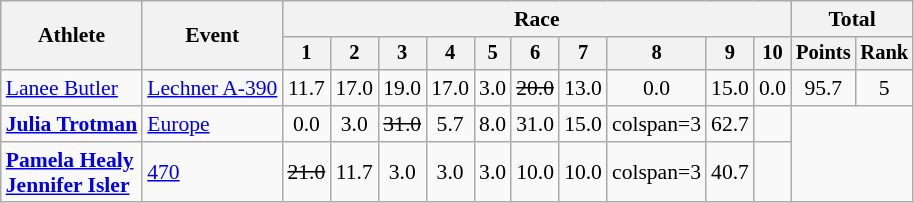<table class=wikitable style=font-size:90%;text-align:center>
<tr>
<th rowspan=2>Athlete</th>
<th rowspan=2>Event</th>
<th colspan=10>Race</th>
<th colspan=2>Total</th>
</tr>
<tr style=font-size:95%>
<th>1</th>
<th>2</th>
<th>3</th>
<th>4</th>
<th>5</th>
<th>6</th>
<th>7</th>
<th>8</th>
<th>9</th>
<th>10</th>
<th>Points</th>
<th>Rank</th>
</tr>
<tr>
<td align=left><a href='#'>Lanee Butler</a></td>
<td align=left><a href='#'>Lechner A-390</a></td>
<td>11.7</td>
<td>17.0</td>
<td>19.0</td>
<td>17.0</td>
<td>3.0</td>
<td><s>20.0</s></td>
<td>13.0</td>
<td>0.0</td>
<td>15.0</td>
<td>0.0</td>
<td>95.7</td>
<td>5</td>
</tr>
<tr>
<td align=left><strong><a href='#'>Julia Trotman</a></strong></td>
<td align=left><a href='#'>Europe</a></td>
<td>0.0</td>
<td>3.0</td>
<td><s>31.0</s></td>
<td>5.7</td>
<td>8.0</td>
<td>31.0</td>
<td>15.0</td>
<td>colspan=3 </td>
<td>62.7</td>
<td></td>
</tr>
<tr>
<td align=left><strong><a href='#'>Pamela Healy</a><br><a href='#'>Jennifer Isler</a></strong></td>
<td align=left><a href='#'>470</a></td>
<td><s>21.0</s></td>
<td>11.7</td>
<td>3.0</td>
<td>3.0</td>
<td>3.0</td>
<td>10.0</td>
<td>10.0</td>
<td>colspan=3 </td>
<td>40.7</td>
<td></td>
</tr>
</table>
